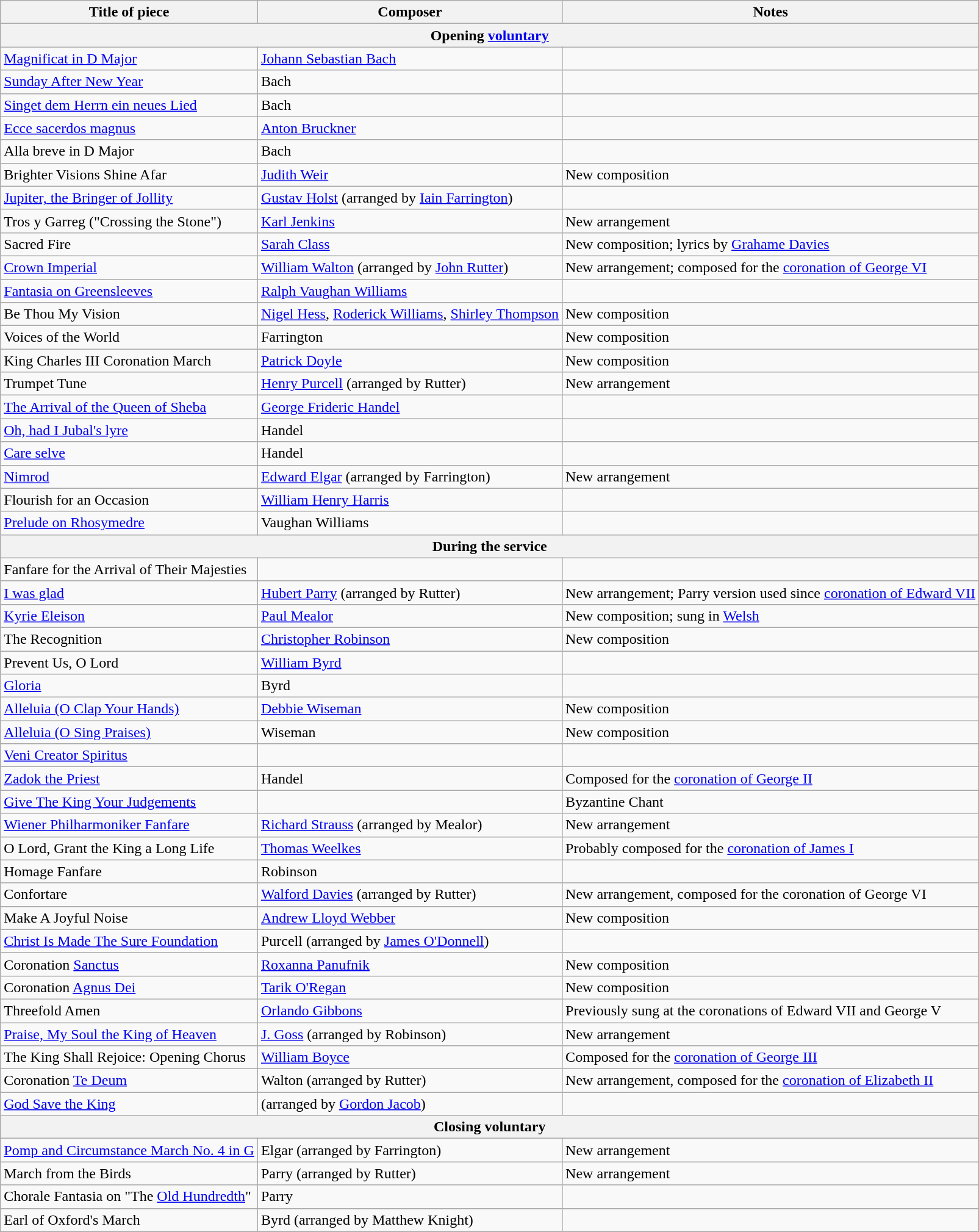<table class="wikitable mw-collapsible mw-collapsed" role="presentation">
<tr>
<th scope="col">Title of piece</th>
<th scope="col">Composer</th>
<th scope="col">Notes</th>
</tr>
<tr>
<th colspan="3">Opening <a href='#'>voluntary</a></th>
</tr>
<tr>
<td><a href='#'>Magnificat in D Major</a></td>
<td><a href='#'>Johann Sebastian Bach</a></td>
<td></td>
</tr>
<tr>
<td><a href='#'>Sunday After New Year</a></td>
<td>Bach</td>
<td></td>
</tr>
<tr>
<td><a href='#'>Singet dem Herrn ein neues Lied</a></td>
<td>Bach</td>
<td></td>
</tr>
<tr>
<td><a href='#'>Ecce sacerdos magnus</a></td>
<td><a href='#'>Anton Bruckner</a></td>
<td></td>
</tr>
<tr>
<td>Alla breve in D Major</td>
<td>Bach</td>
<td></td>
</tr>
<tr>
<td>Brighter Visions Shine Afar</td>
<td><a href='#'>Judith Weir</a></td>
<td>New composition</td>
</tr>
<tr>
<td><a href='#'>Jupiter, the Bringer of Jollity</a></td>
<td><a href='#'>Gustav Holst</a> (arranged by <a href='#'>Iain Farrington</a>)</td>
<td></td>
</tr>
<tr>
<td>Tros y Garreg ("Crossing the Stone")</td>
<td><a href='#'>Karl Jenkins</a></td>
<td>New arrangement</td>
</tr>
<tr>
<td>Sacred Fire</td>
<td><a href='#'>Sarah Class</a></td>
<td>New composition; lyrics by <a href='#'>Grahame Davies</a></td>
</tr>
<tr>
<td><a href='#'>Crown Imperial</a></td>
<td><a href='#'>William Walton</a> (arranged by <a href='#'>John Rutter</a>)</td>
<td>New arrangement; composed for the <a href='#'>coronation of George VI</a></td>
</tr>
<tr>
<td><a href='#'>Fantasia on Greensleeves</a></td>
<td><a href='#'>Ralph Vaughan Williams</a></td>
<td></td>
</tr>
<tr>
<td>Be Thou My Vision</td>
<td><a href='#'>Nigel Hess</a>, <a href='#'>Roderick Williams</a>, <a href='#'>Shirley Thompson</a></td>
<td>New composition</td>
</tr>
<tr>
<td>Voices of the World</td>
<td>Farrington</td>
<td>New composition</td>
</tr>
<tr>
<td>King Charles III Coronation March</td>
<td><a href='#'>Patrick Doyle</a></td>
<td>New composition</td>
</tr>
<tr>
<td>Trumpet Tune</td>
<td><a href='#'>Henry Purcell</a> (arranged by Rutter)</td>
<td>New arrangement</td>
</tr>
<tr>
<td><a href='#'>The Arrival of the Queen of Sheba</a></td>
<td><a href='#'>George Frideric Handel</a></td>
<td></td>
</tr>
<tr>
<td><a href='#'>Oh, had I Jubal's lyre</a></td>
<td>Handel</td>
<td></td>
</tr>
<tr>
<td><a href='#'>Care selve</a></td>
<td>Handel</td>
<td></td>
</tr>
<tr>
<td><a href='#'>Nimrod</a></td>
<td><a href='#'>Edward Elgar</a> (arranged by Farrington)</td>
<td>New arrangement</td>
</tr>
<tr>
<td>Flourish for an Occasion</td>
<td><a href='#'>William Henry Harris</a></td>
<td></td>
</tr>
<tr>
<td><a href='#'>Prelude on Rhosymedre</a></td>
<td>Vaughan Williams</td>
<td></td>
</tr>
<tr>
<th colspan="3">During the service</th>
</tr>
<tr>
<td>Fanfare for the Arrival of Their Majesties</td>
<td></td>
<td></td>
</tr>
<tr>
<td><a href='#'>I was glad</a></td>
<td><a href='#'>Hubert Parry</a> (arranged by Rutter)</td>
<td>New arrangement; Parry version used since <a href='#'>coronation of Edward VII</a></td>
</tr>
<tr>
<td><a href='#'>Kyrie Eleison</a></td>
<td><a href='#'>Paul Mealor</a></td>
<td>New composition; sung in <a href='#'>Welsh</a></td>
</tr>
<tr>
<td>The Recognition</td>
<td><a href='#'>Christopher Robinson</a></td>
<td>New composition</td>
</tr>
<tr>
<td>Prevent Us, O Lord</td>
<td><a href='#'>William Byrd</a></td>
<td></td>
</tr>
<tr>
<td><a href='#'>Gloria</a></td>
<td>Byrd</td>
<td></td>
</tr>
<tr>
<td><a href='#'>Alleluia (O Clap Your Hands)</a></td>
<td><a href='#'>Debbie Wiseman</a></td>
<td>New composition</td>
</tr>
<tr>
<td><a href='#'>Alleluia (O Sing Praises)</a></td>
<td>Wiseman</td>
<td>New composition</td>
</tr>
<tr>
<td><a href='#'>Veni Creator Spiritus</a></td>
<td></td>
<td></td>
</tr>
<tr>
<td><a href='#'>Zadok the Priest</a></td>
<td>Handel</td>
<td>Composed for the <a href='#'>coronation of George II</a></td>
</tr>
<tr>
<td><a href='#'>Give The King Your Judgements</a></td>
<td></td>
<td>Byzantine Chant</td>
</tr>
<tr>
<td><a href='#'>Wiener Philharmoniker Fanfare</a></td>
<td><a href='#'>Richard Strauss</a> (arranged by Mealor)</td>
<td>New arrangement</td>
</tr>
<tr>
<td>O Lord, Grant the King a Long Life</td>
<td><a href='#'>Thomas Weelkes</a></td>
<td>Probably composed for the <a href='#'>coronation of James I</a></td>
</tr>
<tr>
<td>Homage Fanfare</td>
<td>Robinson</td>
<td></td>
</tr>
<tr>
<td>Confortare</td>
<td><a href='#'>Walford Davies</a> (arranged by Rutter)</td>
<td>New arrangement, composed for the coronation of George VI</td>
</tr>
<tr>
<td>Make A Joyful Noise</td>
<td><a href='#'>Andrew Lloyd Webber</a></td>
<td>New composition</td>
</tr>
<tr>
<td><a href='#'>Christ Is Made The Sure Foundation</a></td>
<td>Purcell (arranged by <a href='#'>James O'Donnell</a>)</td>
<td></td>
</tr>
<tr>
<td>Coronation <a href='#'>Sanctus</a></td>
<td><a href='#'>Roxanna Panufnik</a></td>
<td>New composition</td>
</tr>
<tr>
<td>Coronation <a href='#'>Agnus Dei</a></td>
<td><a href='#'>Tarik O'Regan</a></td>
<td>New composition</td>
</tr>
<tr>
<td>Threefold Amen</td>
<td><a href='#'>Orlando Gibbons</a></td>
<td>Previously sung at the coronations of Edward VII and George V</td>
</tr>
<tr>
<td><a href='#'>Praise, My Soul the King of Heaven</a></td>
<td><a href='#'>J. Goss</a> (arranged by Robinson)</td>
<td>New arrangement</td>
</tr>
<tr>
<td>The King Shall Rejoice: Opening Chorus</td>
<td><a href='#'>William Boyce</a></td>
<td>Composed for the <a href='#'>coronation of George III</a></td>
</tr>
<tr>
<td>Coronation <a href='#'>Te Deum</a></td>
<td>Walton (arranged by Rutter)</td>
<td>New arrangement, composed for the <a href='#'>coronation of Elizabeth II</a></td>
</tr>
<tr>
<td><a href='#'>God Save the King</a></td>
<td>(arranged by <a href='#'>Gordon Jacob</a>)</td>
<td></td>
</tr>
<tr>
<th colspan="3">Closing voluntary</th>
</tr>
<tr>
<td><a href='#'>Pomp and Circumstance March No. 4 in G</a></td>
<td>Elgar (arranged by Farrington)</td>
<td>New arrangement</td>
</tr>
<tr>
<td>March from the Birds</td>
<td>Parry (arranged by Rutter)</td>
<td>New arrangement</td>
</tr>
<tr>
<td>Chorale Fantasia on "The <a href='#'>Old Hundredth</a>"</td>
<td>Parry</td>
<td></td>
</tr>
<tr>
<td>Earl of Oxford's March</td>
<td>Byrd (arranged by Matthew Knight)</td>
<td></td>
</tr>
</table>
